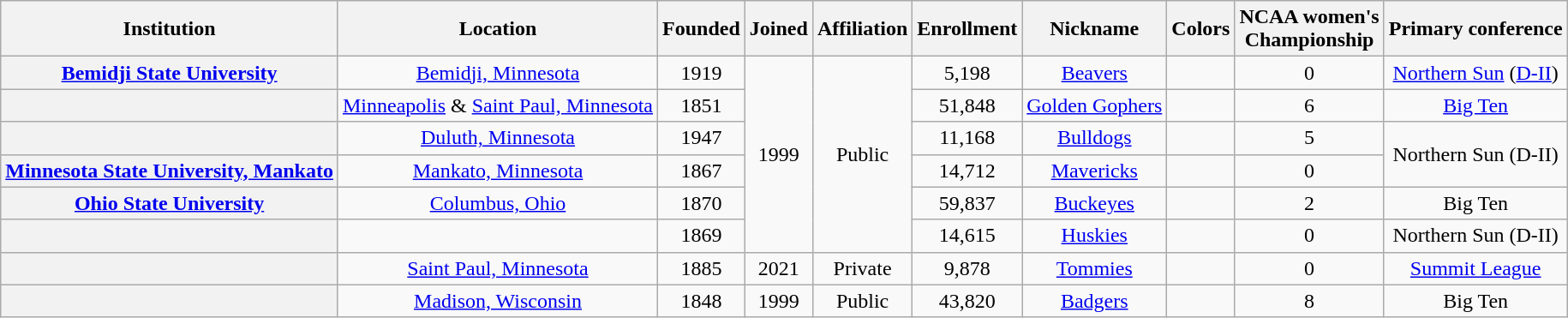<table class="wikitable sortable plainrowheaders" style="text-align:center;">
<tr>
<th scope=col>Institution</th>
<th scope=col>Location</th>
<th scope=col>Founded</th>
<th scope=col>Joined</th>
<th scope=col>Affiliation</th>
<th scope=col>Enrollment</th>
<th scope=col>Nickname</th>
<th scope=col>Colors</th>
<th scope=col>NCAA women's<br>Championship</th>
<th scope=col>Primary conference</th>
</tr>
<tr>
<th><a href='#'>Bemidji State University</a></th>
<td><a href='#'>Bemidji, Minnesota</a></td>
<td>1919</td>
<td rowspan="6">1999</td>
<td rowspan=6>Public</td>
<td>5,198</td>
<td><a href='#'>Beavers</a></td>
<td></td>
<td>0</td>
<td><a href='#'>Northern Sun</a> (<a href='#'>D-II</a>)</td>
</tr>
<tr>
<th></th>
<td><a href='#'>Minneapolis</a> & <a href='#'>Saint Paul, Minnesota</a></td>
<td>1851</td>
<td>51,848</td>
<td><a href='#'>Golden Gophers</a></td>
<td></td>
<td>6</td>
<td><a href='#'>Big Ten</a></td>
</tr>
<tr>
<th></th>
<td><a href='#'>Duluth, Minnesota</a></td>
<td>1947</td>
<td>11,168</td>
<td><a href='#'>Bulldogs</a></td>
<td></td>
<td>5</td>
<td rowspan="2">Northern Sun (D-II)</td>
</tr>
<tr>
<th><a href='#'>Minnesota State University, Mankato</a></th>
<td><a href='#'>Mankato, Minnesota</a></td>
<td>1867</td>
<td>14,712</td>
<td><a href='#'>Mavericks</a></td>
<td></td>
<td>0</td>
</tr>
<tr>
<th><a href='#'>Ohio State University</a></th>
<td><a href='#'>Columbus, Ohio</a></td>
<td>1870</td>
<td>59,837</td>
<td><a href='#'>Buckeyes</a></td>
<td></td>
<td>2</td>
<td>Big Ten</td>
</tr>
<tr>
<th></th>
<td></td>
<td>1869</td>
<td>14,615</td>
<td><a href='#'>Huskies</a></td>
<td></td>
<td>0</td>
<td>Northern Sun (D-II)</td>
</tr>
<tr>
<th></th>
<td><a href='#'>Saint Paul, Minnesota</a></td>
<td>1885</td>
<td>2021</td>
<td>Private</td>
<td>9,878</td>
<td><a href='#'>Tommies</a></td>
<td></td>
<td>0</td>
<td><a href='#'>Summit League</a></td>
</tr>
<tr>
<th></th>
<td><a href='#'>Madison, Wisconsin</a></td>
<td>1848</td>
<td>1999</td>
<td>Public</td>
<td>43,820</td>
<td><a href='#'>Badgers</a></td>
<td></td>
<td>8</td>
<td>Big Ten</td>
</tr>
</table>
